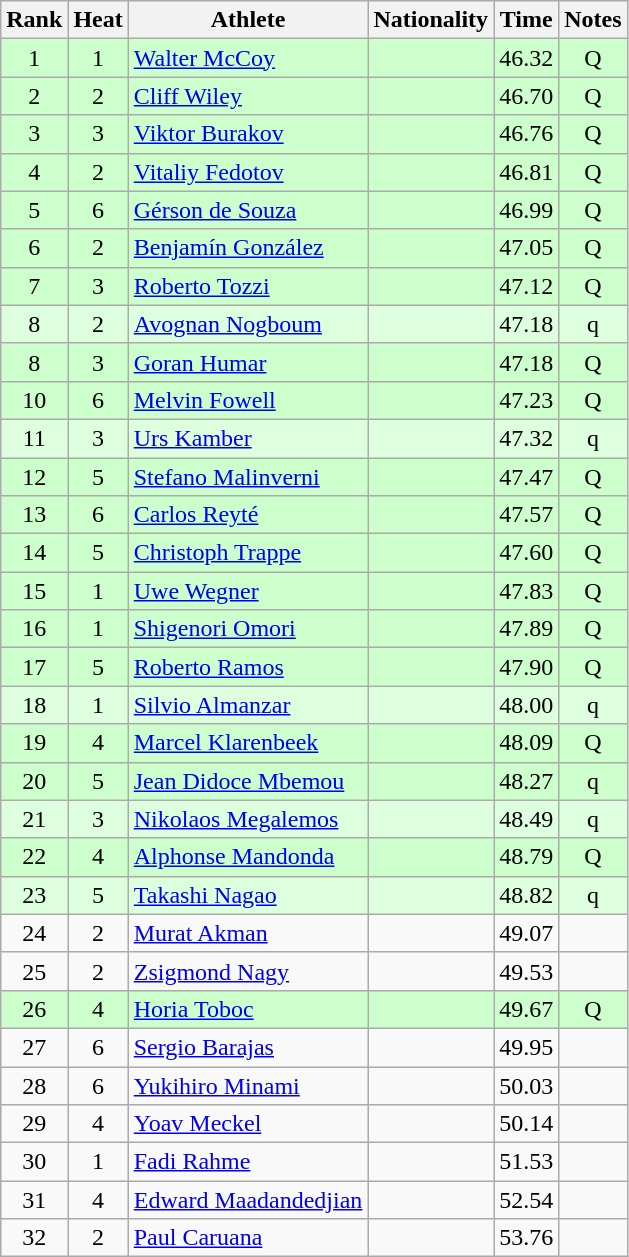<table class="wikitable sortable" style="text-align:center">
<tr>
<th>Rank</th>
<th>Heat</th>
<th>Athlete</th>
<th>Nationality</th>
<th>Time</th>
<th>Notes</th>
</tr>
<tr bgcolor=ccffcc>
<td>1</td>
<td>1</td>
<td align=left><a href='#'>Walter McCoy</a></td>
<td align=left></td>
<td>46.32</td>
<td>Q</td>
</tr>
<tr bgcolor=ccffcc>
<td>2</td>
<td>2</td>
<td align=left><a href='#'>Cliff Wiley</a></td>
<td align=left></td>
<td>46.70</td>
<td>Q</td>
</tr>
<tr bgcolor=ccffcc>
<td>3</td>
<td>3</td>
<td align=left><a href='#'>Viktor Burakov</a></td>
<td align=left></td>
<td>46.76</td>
<td>Q</td>
</tr>
<tr bgcolor=ccffcc>
<td>4</td>
<td>2</td>
<td align=left><a href='#'>Vitaliy Fedotov</a></td>
<td align=left></td>
<td>46.81</td>
<td>Q</td>
</tr>
<tr bgcolor=ccffcc>
<td>5</td>
<td>6</td>
<td align=left><a href='#'>Gérson de Souza</a></td>
<td align=left></td>
<td>46.99</td>
<td>Q</td>
</tr>
<tr bgcolor=ccffcc>
<td>6</td>
<td>2</td>
<td align=left><a href='#'>Benjamín González</a></td>
<td align=left></td>
<td>47.05</td>
<td>Q</td>
</tr>
<tr bgcolor=ccffcc>
<td>7</td>
<td>3</td>
<td align=left><a href='#'>Roberto Tozzi</a></td>
<td align=left></td>
<td>47.12</td>
<td>Q</td>
</tr>
<tr bgcolor=ddffdd>
<td>8</td>
<td>2</td>
<td align=left><a href='#'>Avognan Nogboum</a></td>
<td align=left></td>
<td>47.18</td>
<td>q</td>
</tr>
<tr bgcolor=ccffcc>
<td>8</td>
<td>3</td>
<td align=left><a href='#'>Goran Humar</a></td>
<td align=left></td>
<td>47.18</td>
<td>Q</td>
</tr>
<tr bgcolor=ccffcc>
<td>10</td>
<td>6</td>
<td align=left><a href='#'>Melvin Fowell</a></td>
<td align=left></td>
<td>47.23</td>
<td>Q</td>
</tr>
<tr bgcolor=ddffdd>
<td>11</td>
<td>3</td>
<td align=left><a href='#'>Urs Kamber</a></td>
<td align=left></td>
<td>47.32</td>
<td>q</td>
</tr>
<tr bgcolor=ccffcc>
<td>12</td>
<td>5</td>
<td align=left><a href='#'>Stefano Malinverni</a></td>
<td align=left></td>
<td>47.47</td>
<td>Q</td>
</tr>
<tr bgcolor=ccffcc>
<td>13</td>
<td>6</td>
<td align=left><a href='#'>Carlos Reyté</a></td>
<td align=left></td>
<td>47.57</td>
<td>Q</td>
</tr>
<tr bgcolor=ccffcc>
<td>14</td>
<td>5</td>
<td align=left><a href='#'>Christoph Trappe</a></td>
<td align=left></td>
<td>47.60</td>
<td>Q</td>
</tr>
<tr bgcolor=ccffcc>
<td>15</td>
<td>1</td>
<td align=left><a href='#'>Uwe Wegner</a></td>
<td align=left></td>
<td>47.83</td>
<td>Q</td>
</tr>
<tr bgcolor=ccffcc>
<td>16</td>
<td>1</td>
<td align=left><a href='#'>Shigenori Omori</a></td>
<td align=left></td>
<td>47.89</td>
<td>Q</td>
</tr>
<tr bgcolor=ccffcc>
<td>17</td>
<td>5</td>
<td align=left><a href='#'>Roberto Ramos</a></td>
<td align=left></td>
<td>47.90</td>
<td>Q</td>
</tr>
<tr bgcolor=ddffdd>
<td>18</td>
<td>1</td>
<td align=left><a href='#'>Silvio Almanzar</a></td>
<td align=left></td>
<td>48.00</td>
<td>q</td>
</tr>
<tr bgcolor=ccffcc>
<td>19</td>
<td>4</td>
<td align=left><a href='#'>Marcel Klarenbeek</a></td>
<td align=left></td>
<td>48.09</td>
<td>Q</td>
</tr>
<tr bgcolor=ccffcc>
<td>20</td>
<td>5</td>
<td align=left><a href='#'>Jean Didoce Mbemou</a></td>
<td align=left></td>
<td>48.27</td>
<td>q</td>
</tr>
<tr bgcolor=ddffdd>
<td>21</td>
<td>3</td>
<td align=left><a href='#'>Nikolaos Megalemos</a></td>
<td align=left></td>
<td>48.49</td>
<td>q</td>
</tr>
<tr bgcolor=ccffcc>
<td>22</td>
<td>4</td>
<td align=left><a href='#'>Alphonse Mandonda</a></td>
<td align=left></td>
<td>48.79</td>
<td>Q</td>
</tr>
<tr bgcolor=ddffdd>
<td>23</td>
<td>5</td>
<td align=left><a href='#'>Takashi Nagao</a></td>
<td align=left></td>
<td>48.82</td>
<td>q</td>
</tr>
<tr>
<td>24</td>
<td>2</td>
<td align=left><a href='#'>Murat Akman</a></td>
<td align=left></td>
<td>49.07</td>
<td></td>
</tr>
<tr>
<td>25</td>
<td>2</td>
<td align=left><a href='#'>Zsigmond Nagy</a></td>
<td align=left></td>
<td>49.53</td>
<td></td>
</tr>
<tr bgcolor=ccffcc>
<td>26</td>
<td>4</td>
<td align=left><a href='#'>Horia Toboc</a></td>
<td align=left></td>
<td>49.67</td>
<td>Q</td>
</tr>
<tr>
<td>27</td>
<td>6</td>
<td align=left><a href='#'>Sergio Barajas</a></td>
<td align=left></td>
<td>49.95</td>
<td></td>
</tr>
<tr>
<td>28</td>
<td>6</td>
<td align=left><a href='#'>Yukihiro Minami</a></td>
<td align=left></td>
<td>50.03</td>
<td></td>
</tr>
<tr>
<td>29</td>
<td>4</td>
<td align=left><a href='#'>Yoav Meckel</a></td>
<td align=left></td>
<td>50.14</td>
<td></td>
</tr>
<tr>
<td>30</td>
<td>1</td>
<td align=left><a href='#'>Fadi Rahme</a></td>
<td align=left></td>
<td>51.53</td>
<td></td>
</tr>
<tr>
<td>31</td>
<td>4</td>
<td align=left><a href='#'>Edward Maadandedjian</a></td>
<td align=left></td>
<td>52.54</td>
<td></td>
</tr>
<tr>
<td>32</td>
<td>2</td>
<td align=left><a href='#'>Paul Caruana</a></td>
<td align=left></td>
<td>53.76</td>
<td></td>
</tr>
</table>
